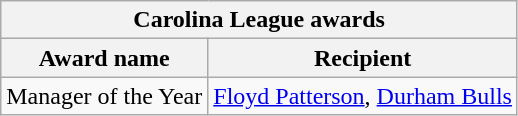<table class="wikitable">
<tr>
<th colspan="2">Carolina League awards</th>
</tr>
<tr>
<th>Award name</th>
<th>Recipient</th>
</tr>
<tr>
<td>Manager of the Year</td>
<td><a href='#'>Floyd Patterson</a>, <a href='#'>Durham Bulls</a></td>
</tr>
</table>
